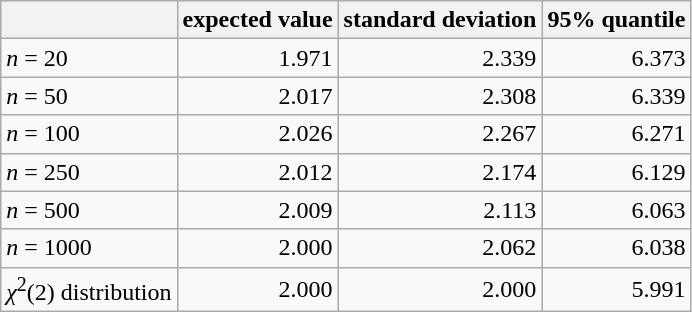<table class="wikitable" style="text-align:right">
<tr>
<th></th>
<th>expected value</th>
<th>standard deviation</th>
<th>95% quantile</th>
</tr>
<tr>
<td style="text-align:left"><em>n</em> = 20</td>
<td>1.971</td>
<td>2.339</td>
<td>6.373</td>
</tr>
<tr>
<td style="text-align:left"><em>n</em> = 50</td>
<td>2.017</td>
<td>2.308</td>
<td>6.339</td>
</tr>
<tr>
<td style="text-align:left"><em>n</em> = 100</td>
<td>2.026</td>
<td>2.267</td>
<td>6.271</td>
</tr>
<tr>
<td style="text-align:left"><em>n</em> = 250</td>
<td>2.012</td>
<td>2.174</td>
<td>6.129</td>
</tr>
<tr>
<td style="text-align:left"><em>n</em> = 500</td>
<td>2.009</td>
<td>2.113</td>
<td>6.063</td>
</tr>
<tr>
<td style="text-align:left"><em>n</em> = 1000</td>
<td>2.000</td>
<td>2.062</td>
<td>6.038</td>
</tr>
<tr>
<td><em>χ</em><sup>2</sup>(2) distribution</td>
<td>2.000</td>
<td>2.000</td>
<td>5.991</td>
</tr>
</table>
